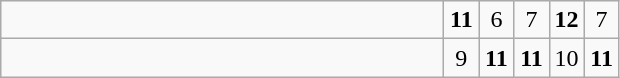<table class="wikitable">
<tr>
<td style="width:18em"></td>
<td align=center style="width:1em"><strong>11</strong></td>
<td align=center style="width:1em">6</td>
<td align=center style="width:1em">7</td>
<td align=center style="width:1em"><strong>12</strong></td>
<td align=center style="width:1em">7</td>
</tr>
<tr>
<td style="width:18em"></td>
<td align=center style="width:1em">9</td>
<td align=center style="width:1em"><strong>11</strong></td>
<td align=center style="width:1em"><strong>11</strong></td>
<td align=center style="width:1em">10</td>
<td align=center style="width:1em"><strong>11</strong></td>
</tr>
</table>
